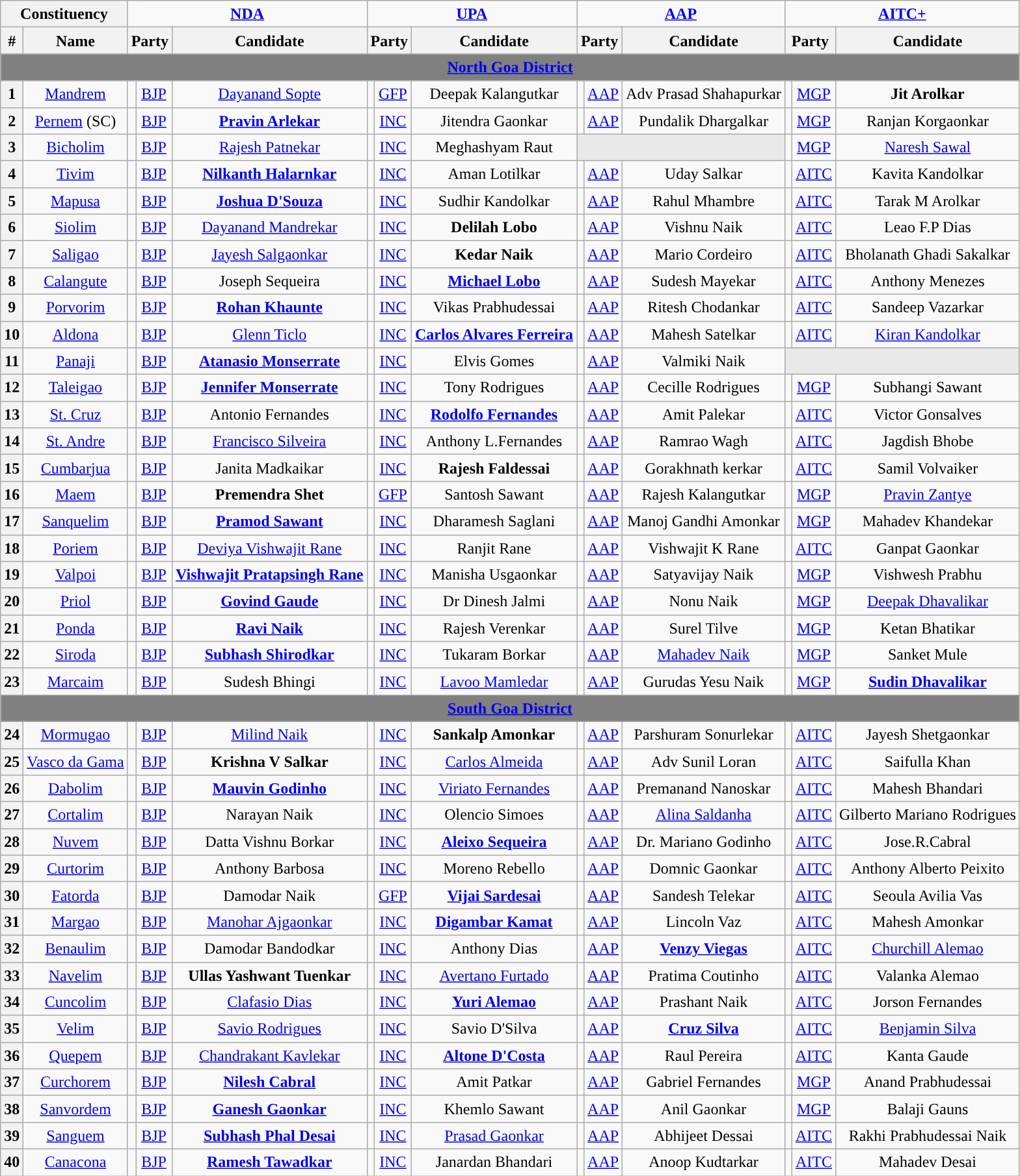<table class="wikitable sortable mw-collapsible" style="line-height:20px;text-align:center;">
<tr>
<th colspan="2">Constituency</th>
<td colspan="3"><a href='#'><span><strong>NDA</strong></span></a></td>
<td colspan="3"><a href='#'><span><strong>UPA</strong></span></a></td>
<td colspan="3"><a href='#'><span><strong>AAP</strong></span></a></td>
<td colspan="3"><a href='#'><span><strong>AITC+</strong></span></a></td>
</tr>
<tr>
<th>#</th>
<th>Name</th>
<th colspan="2">Party</th>
<th>Candidate</th>
<th colspan="2">Party</th>
<th>Candidate</th>
<th colspan="2">Party</th>
<th>Candidate</th>
<th colspan="2">Party</th>
<th>Candidate</th>
</tr>
<tr>
<td colspan="14" align="center" bgcolor="grey"><a href='#'><span><strong>North Goa District</strong></span></a></td>
</tr>
<tr>
<th>1</th>
<td><a href='#'>Mandrem</a></td>
<td></td>
<td><a href='#'>BJP</a></td>
<td><a href='#'>Dayanand Sopte</a></td>
<td></td>
<td><a href='#'>GFP</a></td>
<td>Deepak Kalangutkar</td>
<td></td>
<td><a href='#'>AAP</a></td>
<td>Adv Prasad Shahapurkar</td>
<td></td>
<td><a href='#'>MGP</a></td>
<td><strong>Jit Arolkar</strong></td>
</tr>
<tr>
<th>2</th>
<td><a href='#'>Pernem</a> (SC)</td>
<td></td>
<td><a href='#'>BJP</a></td>
<td><strong><a href='#'>Pravin Arlekar</a></strong></td>
<td></td>
<td><a href='#'>INC</a></td>
<td>Jitendra Gaonkar</td>
<td></td>
<td><a href='#'>AAP</a></td>
<td>Pundalik Dhargalkar</td>
<td></td>
<td><a href='#'>MGP</a></td>
<td>Ranjan Korgaonkar</td>
</tr>
<tr>
<th>3</th>
<td><a href='#'>Bicholim</a></td>
<td></td>
<td><a href='#'>BJP</a></td>
<td><a href='#'>Rajesh Patnekar</a></td>
<td></td>
<td><a href='#'>INC</a></td>
<td>Meghashyam Raut</td>
<td colspan="3" style="background-color:#E9E9E9"></td>
<td></td>
<td><a href='#'>MGP</a></td>
<td><a href='#'>Naresh Sawal</a></td>
</tr>
<tr>
<th>4</th>
<td><a href='#'>Tivim</a></td>
<td></td>
<td><a href='#'>BJP</a></td>
<td><strong><a href='#'>Nilkanth Halarnkar</a></strong></td>
<td></td>
<td><a href='#'>INC</a></td>
<td>Aman Lotilkar</td>
<td></td>
<td><a href='#'>AAP</a></td>
<td>Uday Salkar</td>
<td></td>
<td><a href='#'>AITC</a></td>
<td>Kavita Kandolkar</td>
</tr>
<tr>
<th>5</th>
<td><a href='#'>Mapusa</a></td>
<td></td>
<td><a href='#'>BJP</a></td>
<td><strong><a href='#'>Joshua D'Souza</a></strong></td>
<td></td>
<td><a href='#'>INC</a></td>
<td>Sudhir Kandolkar</td>
<td></td>
<td><a href='#'>AAP</a></td>
<td>Rahul Mhambre</td>
<td></td>
<td><a href='#'>AITC</a></td>
<td>Tarak M Arolkar</td>
</tr>
<tr>
<th>6</th>
<td><a href='#'>Siolim</a></td>
<td></td>
<td><a href='#'>BJP</a></td>
<td><a href='#'>Dayanand Mandrekar</a></td>
<td></td>
<td><a href='#'>INC</a></td>
<td><strong>Delilah Lobo</strong></td>
<td></td>
<td><a href='#'>AAP</a></td>
<td>Vishnu Naik</td>
<td></td>
<td><a href='#'>AITC</a></td>
<td>Leao F.P Dias</td>
</tr>
<tr>
<th>7</th>
<td><a href='#'>Saligao</a></td>
<td></td>
<td><a href='#'>BJP</a></td>
<td><a href='#'>Jayesh Salgaonkar</a></td>
<td></td>
<td><a href='#'>INC</a></td>
<td><strong>Kedar Naik</strong></td>
<td></td>
<td><a href='#'>AAP</a></td>
<td>Mario Cordeiro</td>
<td></td>
<td><a href='#'>AITC</a></td>
<td>Bholanath Ghadi Sakalkar</td>
</tr>
<tr>
<th>8</th>
<td><a href='#'>Calangute</a></td>
<td></td>
<td><a href='#'>BJP</a></td>
<td>Joseph Sequeira</td>
<td></td>
<td><a href='#'>INC</a></td>
<td><a href='#'><strong>Michael Lobo</strong></a></td>
<td></td>
<td><a href='#'>AAP</a></td>
<td>Sudesh Mayekar</td>
<td></td>
<td><a href='#'>AITC</a></td>
<td>Anthony Menezes</td>
</tr>
<tr>
<th>9</th>
<td><a href='#'>Porvorim</a></td>
<td></td>
<td><a href='#'>BJP</a></td>
<td><strong><a href='#'>Rohan Khaunte</a></strong></td>
<td></td>
<td><a href='#'>INC</a></td>
<td>Vikas Prabhudessai</td>
<td></td>
<td><a href='#'>AAP</a></td>
<td>Ritesh Chodankar</td>
<td></td>
<td><a href='#'>AITC</a></td>
<td>Sandeep Vazarkar</td>
</tr>
<tr>
<th>10</th>
<td><a href='#'>Aldona</a></td>
<td></td>
<td><a href='#'>BJP</a></td>
<td><a href='#'>Glenn Ticlo</a></td>
<td></td>
<td><a href='#'>INC</a></td>
<td><strong><a href='#'>Carlos Alvares Ferreira</a></strong></td>
<td></td>
<td><a href='#'>AAP</a></td>
<td>Mahesh Satelkar</td>
<td></td>
<td><a href='#'>AITC</a></td>
<td><a href='#'>Kiran Kandolkar</a></td>
</tr>
<tr>
<th>11</th>
<td><a href='#'>Panaji</a></td>
<td></td>
<td><a href='#'>BJP</a></td>
<td><strong><a href='#'>Atanasio Monserrate</a></strong></td>
<td></td>
<td><a href='#'>INC</a></td>
<td>Elvis Gomes</td>
<td></td>
<td><a href='#'>AAP</a></td>
<td>Valmiki Naik</td>
<td colspan="3" style="background-color:#E9E9E9"></td>
</tr>
<tr>
<th>12</th>
<td><a href='#'>Taleigao</a></td>
<td></td>
<td><a href='#'>BJP</a></td>
<td><strong><a href='#'>Jennifer Monserrate</a></strong></td>
<td></td>
<td><a href='#'>INC</a></td>
<td>Tony Rodrigues</td>
<td></td>
<td><a href='#'>AAP</a></td>
<td>Cecille Rodrigues</td>
<td></td>
<td><a href='#'>MGP</a></td>
<td>Subhangi Sawant</td>
</tr>
<tr>
<th>13</th>
<td><a href='#'>St. Cruz</a></td>
<td></td>
<td><a href='#'>BJP</a></td>
<td>Antonio Fernandes</td>
<td></td>
<td><a href='#'>INC</a></td>
<td><a href='#'><strong>Rodolfo Fernandes</strong></a></td>
<td></td>
<td><a href='#'>AAP</a></td>
<td>Amit Palekar</td>
<td></td>
<td><a href='#'>AITC</a></td>
<td>Victor Gonsalves</td>
</tr>
<tr>
<th>14</th>
<td><a href='#'>St. Andre</a></td>
<td></td>
<td><a href='#'>BJP</a></td>
<td><a href='#'>Francisco Silveira</a></td>
<td></td>
<td><a href='#'>INC</a></td>
<td>Anthony L.Fernandes</td>
<td></td>
<td><a href='#'>AAP</a></td>
<td>Ramrao Wagh</td>
<td></td>
<td><a href='#'>AITC</a></td>
<td>Jagdish Bhobe</td>
</tr>
<tr>
<th>15</th>
<td><a href='#'>Cumbarjua</a></td>
<td></td>
<td><a href='#'>BJP</a></td>
<td>Janita Madkaikar</td>
<td></td>
<td><a href='#'>INC</a></td>
<td><strong>Rajesh Faldessai</strong></td>
<td></td>
<td><a href='#'>AAP</a></td>
<td>Gorakhnath kerkar</td>
<td></td>
<td><a href='#'>AITC</a></td>
<td>Samil Volvaiker</td>
</tr>
<tr>
<th>16</th>
<td><a href='#'>Maem</a></td>
<td></td>
<td><a href='#'>BJP</a></td>
<td><strong>Premendra Shet</strong></td>
<td></td>
<td><a href='#'>GFP</a></td>
<td>Santosh Sawant</td>
<td></td>
<td><a href='#'>AAP</a></td>
<td>Rajesh Kalangutkar</td>
<td></td>
<td><a href='#'>MGP</a></td>
<td><a href='#'>Pravin Zantye</a></td>
</tr>
<tr>
<th>17</th>
<td><a href='#'>Sanquelim</a></td>
<td></td>
<td><a href='#'>BJP</a></td>
<td><strong><a href='#'>Pramod Sawant</a></strong></td>
<td></td>
<td><a href='#'>INC</a></td>
<td>Dharamesh Saglani</td>
<td></td>
<td><a href='#'>AAP</a></td>
<td>Manoj Gandhi Amonkar</td>
<td></td>
<td><a href='#'>MGP</a></td>
<td>Mahadev Khandekar</td>
</tr>
<tr>
<th>18</th>
<td><a href='#'>Poriem</a></td>
<td></td>
<td><a href='#'>BJP</a></td>
<td><a href='#'>Deviya Vishwajit Rane</a></td>
<td></td>
<td><a href='#'>INC</a></td>
<td>Ranjit Rane</td>
<td></td>
<td><a href='#'>AAP</a></td>
<td>Vishwajit K Rane</td>
<td></td>
<td><a href='#'>AITC</a></td>
<td>Ganpat Gaonkar</td>
</tr>
<tr>
<th>19</th>
<td><a href='#'>Valpoi</a></td>
<td></td>
<td><a href='#'>BJP</a></td>
<td><strong><a href='#'>Vishwajit Pratapsingh Rane</a></strong></td>
<td></td>
<td><a href='#'>INC</a></td>
<td>Manisha Usgaonkar</td>
<td></td>
<td><a href='#'>AAP</a></td>
<td>Satyavijay Naik</td>
<td></td>
<td><a href='#'>MGP</a></td>
<td>Vishwesh Prabhu</td>
</tr>
<tr>
<th>20</th>
<td><a href='#'>Priol</a></td>
<td></td>
<td><a href='#'>BJP</a></td>
<td><strong><a href='#'>Govind Gaude</a></strong></td>
<td></td>
<td><a href='#'>INC</a></td>
<td>Dr Dinesh Jalmi</td>
<td></td>
<td><a href='#'>AAP</a></td>
<td>Nonu Naik</td>
<td></td>
<td><a href='#'>MGP</a></td>
<td><a href='#'>Deepak Dhavalikar</a></td>
</tr>
<tr>
<th>21</th>
<td><a href='#'>Ponda</a></td>
<td></td>
<td><a href='#'>BJP</a></td>
<td><strong><a href='#'>Ravi Naik</a></strong></td>
<td></td>
<td><a href='#'>INC</a></td>
<td>Rajesh Verenkar</td>
<td></td>
<td><a href='#'>AAP</a></td>
<td>Surel Tilve</td>
<td></td>
<td><a href='#'>MGP</a></td>
<td>Ketan Bhatikar</td>
</tr>
<tr>
<th>22</th>
<td><a href='#'>Siroda</a></td>
<td></td>
<td><a href='#'>BJP</a></td>
<td><strong><a href='#'>Subhash Shirodkar</a></strong></td>
<td></td>
<td><a href='#'>INC</a></td>
<td>Tukaram Borkar</td>
<td></td>
<td><a href='#'>AAP</a></td>
<td><a href='#'>Mahadev Naik</a></td>
<td></td>
<td><a href='#'>MGP</a></td>
<td>Sanket Mule</td>
</tr>
<tr>
<th>23</th>
<td><a href='#'>Marcaim</a></td>
<td></td>
<td><a href='#'>BJP</a></td>
<td>Sudesh Bhingi</td>
<td></td>
<td><a href='#'>INC</a></td>
<td><a href='#'>Lavoo Mamledar</a></td>
<td></td>
<td><a href='#'>AAP</a></td>
<td>Gurudas Yesu Naik</td>
<td></td>
<td><a href='#'>MGP</a></td>
<td><strong><a href='#'>Sudin Dhavalikar</a></strong></td>
</tr>
<tr>
<td colspan="14" align="center" bgcolor="grey"><a href='#'><span><strong>South Goa District</strong></span></a></td>
</tr>
<tr>
<th>24</th>
<td><a href='#'>Mormugao</a></td>
<td></td>
<td><a href='#'>BJP</a></td>
<td><a href='#'>Milind Naik</a></td>
<td></td>
<td><a href='#'>INC</a></td>
<td><strong>Sankalp Amonkar</strong></td>
<td></td>
<td><a href='#'>AAP</a></td>
<td>Parshuram Sonurlekar</td>
<td></td>
<td><a href='#'>AITC</a></td>
<td>Jayesh Shetgaonkar</td>
</tr>
<tr>
<th>25</th>
<td><a href='#'>Vasco da Gama</a></td>
<td></td>
<td><a href='#'>BJP</a></td>
<td><strong>Krishna V Salkar</strong></td>
<td></td>
<td><a href='#'>INC</a></td>
<td><a href='#'>Carlos Almeida</a></td>
<td></td>
<td><a href='#'>AAP</a></td>
<td>Adv Sunil Loran</td>
<td></td>
<td><a href='#'>AITC</a></td>
<td>Saifulla Khan</td>
</tr>
<tr>
<th>26</th>
<td><a href='#'>Dabolim</a></td>
<td></td>
<td><a href='#'>BJP</a></td>
<td><strong><a href='#'>Mauvin Godinho</a></strong></td>
<td></td>
<td><a href='#'>INC</a></td>
<td><a href='#'>Viriato Fernandes</a></td>
<td></td>
<td><a href='#'>AAP</a></td>
<td>Premanand Nanoskar</td>
<td></td>
<td><a href='#'>AITC</a></td>
<td>Mahesh Bhandari</td>
</tr>
<tr>
<th>27</th>
<td><a href='#'>Cortalim</a></td>
<td></td>
<td><a href='#'>BJP</a></td>
<td>Narayan Naik</td>
<td></td>
<td><a href='#'>INC</a></td>
<td>Olencio Simoes</td>
<td></td>
<td><a href='#'>AAP</a></td>
<td><a href='#'>Alina Saldanha</a></td>
<td></td>
<td><a href='#'>AITC</a></td>
<td>Gilberto Mariano Rodrigues</td>
</tr>
<tr>
<th>28</th>
<td><a href='#'>Nuvem</a></td>
<td></td>
<td><a href='#'>BJP</a></td>
<td>Datta Vishnu Borkar</td>
<td></td>
<td><a href='#'>INC</a></td>
<td><strong><a href='#'>Aleixo Sequeira</a></strong></td>
<td></td>
<td><a href='#'>AAP</a></td>
<td>Dr. Mariano Godinho</td>
<td></td>
<td><a href='#'>AITC</a></td>
<td>Jose.R.Cabral</td>
</tr>
<tr>
<th>29</th>
<td><a href='#'>Curtorim</a></td>
<td></td>
<td><a href='#'>BJP</a></td>
<td>Anthony Barbosa</td>
<td></td>
<td><a href='#'>INC</a></td>
<td>Moreno Rebello</td>
<td></td>
<td><a href='#'>AAP</a></td>
<td>Domnic Gaonkar</td>
<td></td>
<td><a href='#'>AITC</a></td>
<td>Anthony Alberto Peixito</td>
</tr>
<tr>
<th>30</th>
<td><a href='#'>Fatorda</a></td>
<td></td>
<td><a href='#'>BJP</a></td>
<td>Damodar Naik</td>
<td></td>
<td><a href='#'>GFP</a></td>
<td><strong><a href='#'>Vijai Sardesai</a></strong></td>
<td></td>
<td><a href='#'>AAP</a></td>
<td>Sandesh Telekar</td>
<td></td>
<td><a href='#'>AITC</a></td>
<td>Seoula Avilia Vas</td>
</tr>
<tr>
<th>31</th>
<td><a href='#'>Margao</a></td>
<td></td>
<td><a href='#'>BJP</a></td>
<td><a href='#'>Manohar Ajgaonkar</a></td>
<td></td>
<td><a href='#'>INC</a></td>
<td><strong><a href='#'>Digambar Kamat</a></strong></td>
<td></td>
<td><a href='#'>AAP</a></td>
<td>Lincoln Vaz</td>
<td></td>
<td><a href='#'>AITC</a></td>
<td>Mahesh Amonkar</td>
</tr>
<tr>
<th>32</th>
<td><a href='#'>Benaulim</a></td>
<td></td>
<td><a href='#'>BJP</a></td>
<td>Damodar Bandodkar</td>
<td></td>
<td><a href='#'>INC</a></td>
<td>Anthony Dias</td>
<td></td>
<td><a href='#'>AAP</a></td>
<td><strong><a href='#'>Venzy Viegas</a></strong></td>
<td></td>
<td><a href='#'>AITC</a></td>
<td><a href='#'>Churchill Alemao</a></td>
</tr>
<tr>
<th>33</th>
<td><a href='#'>Navelim</a></td>
<td></td>
<td><a href='#'>BJP</a></td>
<td><strong>Ullas Yashwant Tuenkar</strong></td>
<td></td>
<td><a href='#'>INC</a></td>
<td><a href='#'>Avertano Furtado</a></td>
<td></td>
<td><a href='#'>AAP</a></td>
<td>Pratima Coutinho</td>
<td></td>
<td><a href='#'>AITC</a></td>
<td>Valanka Alemao</td>
</tr>
<tr>
<th>34</th>
<td><a href='#'>Cuncolim</a></td>
<td></td>
<td><a href='#'>BJP</a></td>
<td><a href='#'>Clafasio Dias</a></td>
<td></td>
<td><a href='#'>INC</a></td>
<td><strong><a href='#'>Yuri Alemao</a></strong></td>
<td></td>
<td><a href='#'>AAP</a></td>
<td>Prashant Naik</td>
<td></td>
<td><a href='#'>AITC</a></td>
<td>Jorson Fernandes</td>
</tr>
<tr>
<th>35</th>
<td><a href='#'>Velim</a></td>
<td></td>
<td><a href='#'>BJP</a></td>
<td><a href='#'>Savio Rodrigues</a></td>
<td></td>
<td><a href='#'>INC</a></td>
<td>Savio D'Silva</td>
<td></td>
<td><a href='#'>AAP</a></td>
<td><strong><a href='#'>Cruz Silva</a></strong></td>
<td></td>
<td><a href='#'>AITC</a></td>
<td><a href='#'>Benjamin Silva</a></td>
</tr>
<tr>
<th>36</th>
<td><a href='#'>Quepem</a></td>
<td></td>
<td><a href='#'>BJP</a></td>
<td><a href='#'>Chandrakant Kavlekar</a></td>
<td></td>
<td><a href='#'>INC</a></td>
<td><strong><a href='#'>Altone D'Costa</a></strong></td>
<td></td>
<td><a href='#'>AAP</a></td>
<td>Raul Pereira</td>
<td></td>
<td><a href='#'>AITC</a></td>
<td>Kanta Gaude</td>
</tr>
<tr>
<th>37</th>
<td><a href='#'>Curchorem</a></td>
<td></td>
<td><a href='#'>BJP</a></td>
<td><strong><a href='#'>Nilesh Cabral</a></strong></td>
<td></td>
<td><a href='#'>INC</a></td>
<td>Amit Patkar</td>
<td></td>
<td><a href='#'>AAP</a></td>
<td>Gabriel Fernandes</td>
<td></td>
<td><a href='#'>MGP</a></td>
<td>Anand Prabhudessai</td>
</tr>
<tr>
<th>38</th>
<td><a href='#'>Sanvordem</a></td>
<td></td>
<td><a href='#'>BJP</a></td>
<td><strong><a href='#'>Ganesh Gaonkar</a></strong></td>
<td></td>
<td><a href='#'>INC</a></td>
<td>Khemlo Sawant</td>
<td></td>
<td><a href='#'>AAP</a></td>
<td>Anil Gaonkar</td>
<td></td>
<td><a href='#'>MGP</a></td>
<td>Balaji Gauns</td>
</tr>
<tr>
<th>39</th>
<td><a href='#'>Sanguem</a></td>
<td></td>
<td><a href='#'>BJP</a></td>
<td><strong><a href='#'>Subhash Phal Desai</a></strong></td>
<td></td>
<td><a href='#'>INC</a></td>
<td><a href='#'>Prasad Gaonkar</a></td>
<td></td>
<td><a href='#'>AAP</a></td>
<td>Abhijeet Dessai</td>
<td></td>
<td><a href='#'>AITC</a></td>
<td>Rakhi Prabhudessai Naik</td>
</tr>
<tr>
<th>40</th>
<td><a href='#'>Canacona</a></td>
<td></td>
<td><a href='#'>BJP</a></td>
<td><strong><a href='#'>Ramesh Tawadkar</a></strong></td>
<td></td>
<td><a href='#'>INC</a></td>
<td>Janardan Bhandari</td>
<td></td>
<td><a href='#'>AAP</a></td>
<td>Anoop Kudtarkar</td>
<td></td>
<td><a href='#'>AITC</a></td>
<td>Mahadev Desai</td>
</tr>
</table>
